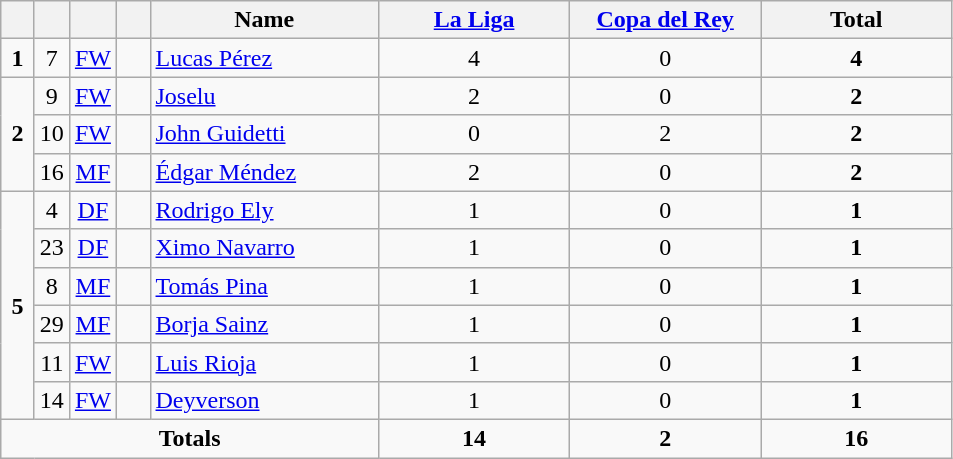<table class="wikitable" style="text-align:center">
<tr>
<th width=15></th>
<th width=15></th>
<th width=15></th>
<th width=15></th>
<th width=145>Name</th>
<th width=120><a href='#'>La Liga</a></th>
<th width=120><a href='#'>Copa del Rey</a></th>
<th width=120>Total</th>
</tr>
<tr>
<td><strong>1</strong></td>
<td>7</td>
<td><a href='#'>FW</a></td>
<td></td>
<td align=left><a href='#'>Lucas Pérez</a></td>
<td>4</td>
<td>0</td>
<td><strong>4</strong></td>
</tr>
<tr>
<td rowspan=3><strong>2</strong></td>
<td>9</td>
<td><a href='#'>FW</a></td>
<td></td>
<td align=left><a href='#'>Joselu</a></td>
<td>2</td>
<td>0</td>
<td><strong>2</strong></td>
</tr>
<tr>
<td>10</td>
<td><a href='#'>FW</a></td>
<td></td>
<td align=left><a href='#'>John Guidetti</a></td>
<td>0</td>
<td>2</td>
<td><strong>2</strong></td>
</tr>
<tr>
<td>16</td>
<td><a href='#'>MF</a></td>
<td></td>
<td align=left><a href='#'>Édgar Méndez</a></td>
<td>2</td>
<td>0</td>
<td><strong>2</strong></td>
</tr>
<tr>
<td rowspan=6><strong>5</strong></td>
<td>4</td>
<td><a href='#'>DF</a></td>
<td></td>
<td align=left><a href='#'>Rodrigo Ely</a></td>
<td>1</td>
<td>0</td>
<td><strong>1</strong></td>
</tr>
<tr>
<td>23</td>
<td><a href='#'>DF</a></td>
<td></td>
<td align=left><a href='#'>Ximo Navarro</a></td>
<td>1</td>
<td>0</td>
<td><strong>1</strong></td>
</tr>
<tr>
<td>8</td>
<td><a href='#'>MF</a></td>
<td></td>
<td align=left><a href='#'>Tomás Pina</a></td>
<td>1</td>
<td>0</td>
<td><strong>1</strong></td>
</tr>
<tr>
<td>29</td>
<td><a href='#'>MF</a></td>
<td></td>
<td align=left><a href='#'>Borja Sainz</a></td>
<td>1</td>
<td>0</td>
<td><strong>1</strong></td>
</tr>
<tr>
<td>11</td>
<td><a href='#'>FW</a></td>
<td></td>
<td align=left><a href='#'>Luis Rioja</a></td>
<td>1</td>
<td>0</td>
<td><strong>1</strong></td>
</tr>
<tr>
<td>14</td>
<td><a href='#'>FW</a></td>
<td></td>
<td align=left><a href='#'>Deyverson</a></td>
<td>1</td>
<td>0</td>
<td><strong>1</strong></td>
</tr>
<tr>
<td colspan=5><strong>Totals</strong></td>
<td><strong>14</strong></td>
<td><strong>2</strong></td>
<td><strong>16</strong></td>
</tr>
</table>
